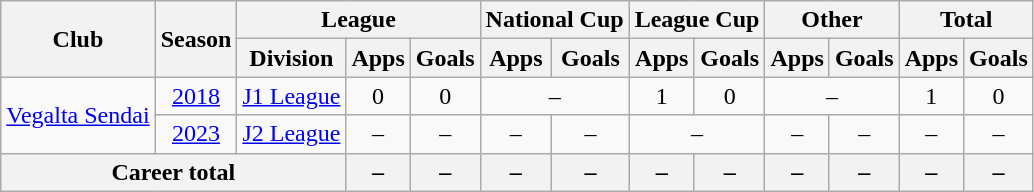<table class="wikitable" style="text-align: center">
<tr>
<th rowspan="2">Club</th>
<th rowspan="2">Season</th>
<th colspan="3">League</th>
<th colspan="2">National Cup</th>
<th colspan="2">League Cup</th>
<th colspan="2">Other</th>
<th colspan="2">Total</th>
</tr>
<tr>
<th>Division</th>
<th>Apps</th>
<th>Goals</th>
<th>Apps</th>
<th>Goals</th>
<th>Apps</th>
<th>Goals</th>
<th>Apps</th>
<th>Goals</th>
<th>Apps</th>
<th>Goals</th>
</tr>
<tr>
<td rowspan="2"><a href='#'>Vegalta Sendai</a></td>
<td><a href='#'>2018</a></td>
<td><a href='#'>J1 League</a></td>
<td>0</td>
<td>0</td>
<td colspan="2">–</td>
<td>1</td>
<td>0</td>
<td colspan="2">–</td>
<td>1</td>
<td>0</td>
</tr>
<tr>
<td><a href='#'>2023</a></td>
<td><a href='#'>J2 League</a></td>
<td>–</td>
<td>–</td>
<td>–</td>
<td>–</td>
<td colspan="2">–</td>
<td>–</td>
<td>–</td>
<td>–</td>
<td>–</td>
</tr>
<tr>
<th colspan="3">Career total</th>
<th>–</th>
<th>–</th>
<th>–</th>
<th>–</th>
<th>–</th>
<th>–</th>
<th>–</th>
<th>–</th>
<th>–</th>
<th>–</th>
</tr>
</table>
